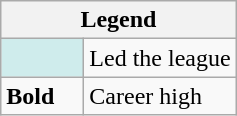<table class="wikitable">
<tr>
<th colspan="2">Legend</th>
</tr>
<tr>
<td style="background:#cfecec; width:3em;"></td>
<td>Led the league</td>
</tr>
<tr>
<td><strong>Bold</strong></td>
<td>Career high</td>
</tr>
</table>
